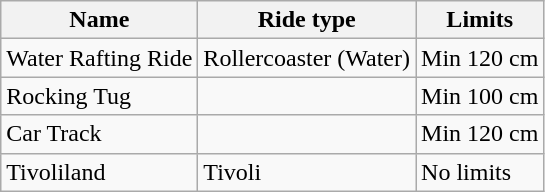<table class="wikitable">
<tr>
<th>Name</th>
<th>Ride type</th>
<th>Limits</th>
</tr>
<tr>
<td>Water Rafting Ride</td>
<td>Rollercoaster (Water)</td>
<td>Min 120 cm</td>
</tr>
<tr>
<td>Rocking Tug</td>
<td></td>
<td>Min 100 cm</td>
</tr>
<tr>
<td>Car Track</td>
<td></td>
<td>Min 120 cm</td>
</tr>
<tr>
<td>Tivoliland</td>
<td>Tivoli</td>
<td>No limits</td>
</tr>
</table>
